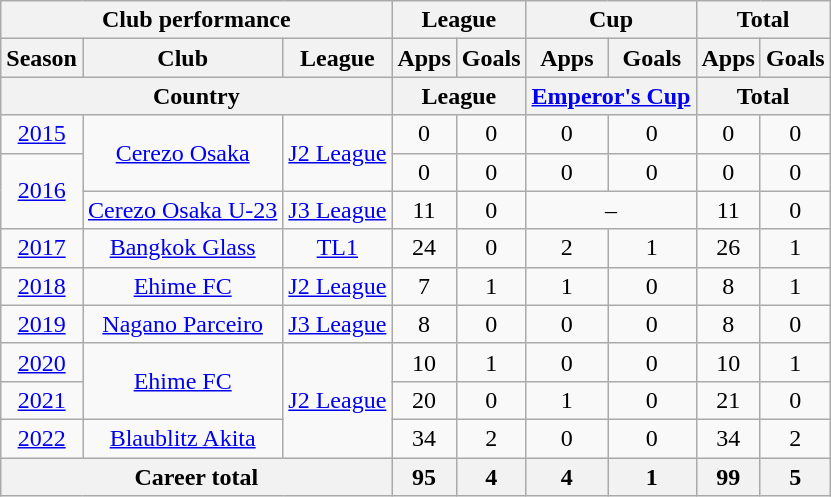<table class="wikitable" style="text-align:center">
<tr>
<th colspan=3>Club performance</th>
<th colspan=2>League</th>
<th colspan=2>Cup</th>
<th colspan=2>Total</th>
</tr>
<tr>
<th>Season</th>
<th>Club</th>
<th>League</th>
<th>Apps</th>
<th>Goals</th>
<th>Apps</th>
<th>Goals</th>
<th>Apps</th>
<th>Goals</th>
</tr>
<tr>
<th colspan=3>Country</th>
<th colspan=2>League</th>
<th colspan=2><a href='#'>Emperor's Cup</a></th>
<th colspan=2>Total</th>
</tr>
<tr>
<td><a href='#'>2015</a></td>
<td rowspan="2"><a href='#'>Cerezo Osaka</a></td>
<td rowspan="2"><a href='#'>J2 League</a></td>
<td>0</td>
<td>0</td>
<td>0</td>
<td>0</td>
<td>0</td>
<td>0</td>
</tr>
<tr>
<td rowspan="2"><a href='#'>2016</a></td>
<td>0</td>
<td>0</td>
<td>0</td>
<td>0</td>
<td>0</td>
<td>0</td>
</tr>
<tr>
<td><a href='#'>Cerezo Osaka U-23</a></td>
<td><a href='#'>J3 League</a></td>
<td>11</td>
<td>0</td>
<td colspan="2">–</td>
<td>11</td>
<td>0</td>
</tr>
<tr>
<td><a href='#'>2017</a></td>
<td><a href='#'>Bangkok Glass</a></td>
<td><a href='#'>TL1</a></td>
<td>24</td>
<td>0</td>
<td>2</td>
<td>1</td>
<td>26</td>
<td>1</td>
</tr>
<tr>
<td><a href='#'>2018</a></td>
<td><a href='#'>Ehime FC</a></td>
<td><a href='#'>J2 League</a></td>
<td>7</td>
<td>1</td>
<td>1</td>
<td>0</td>
<td>8</td>
<td>1</td>
</tr>
<tr>
<td><a href='#'>2019</a></td>
<td><a href='#'>Nagano Parceiro</a></td>
<td><a href='#'>J3 League</a></td>
<td>8</td>
<td>0</td>
<td>0</td>
<td>0</td>
<td>8</td>
<td>0</td>
</tr>
<tr>
<td><a href='#'>2020</a></td>
<td rowspan=2><a href='#'>Ehime FC</a></td>
<td rowspan=3><a href='#'>J2 League</a></td>
<td>10</td>
<td>1</td>
<td>0</td>
<td>0</td>
<td>10</td>
<td>1</td>
</tr>
<tr>
<td><a href='#'>2021</a></td>
<td>20</td>
<td>0</td>
<td>1</td>
<td>0</td>
<td>21</td>
<td>0</td>
</tr>
<tr>
<td><a href='#'>2022</a></td>
<td rowspan=1><a href='#'>Blaublitz Akita</a></td>
<td>34</td>
<td>2</td>
<td>0</td>
<td>0</td>
<td>34</td>
<td>2</td>
</tr>
<tr>
<th colspan=3>Career total</th>
<th>95</th>
<th>4</th>
<th>4</th>
<th>1</th>
<th>99</th>
<th>5</th>
</tr>
</table>
